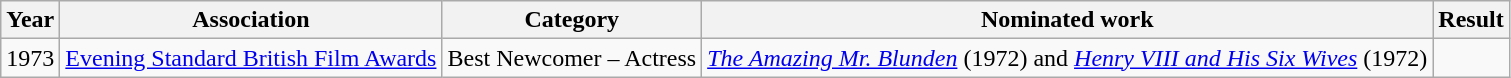<table class="wikitable sortable">
<tr>
<th>Year</th>
<th>Association</th>
<th>Category</th>
<th>Nominated work</th>
<th>Result</th>
</tr>
<tr>
<td>1973</td>
<td><a href='#'>Evening Standard British Film Awards</a></td>
<td>Best Newcomer – Actress</td>
<td><em><a href='#'>The Amazing Mr. Blunden</a></em> (1972) and <em><a href='#'>Henry VIII and His Six Wives</a></em> (1972)</td>
<td></td>
</tr>
</table>
